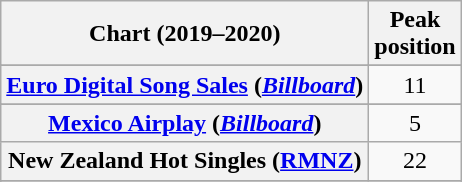<table class="wikitable sortable plainrowheaders" style="text-align:center">
<tr>
<th scope="col">Chart (2019–2020)</th>
<th scope="col">Peak<br>position</th>
</tr>
<tr>
</tr>
<tr>
</tr>
<tr>
</tr>
<tr>
<th scope="row"><a href='#'>Euro Digital Song Sales</a> (<em><a href='#'>Billboard</a></em>)</th>
<td>11</td>
</tr>
<tr>
</tr>
<tr>
</tr>
<tr>
<th scope="row"><a href='#'>Mexico Airplay</a> (<em><a href='#'>Billboard</a></em>)</th>
<td>5</td>
</tr>
<tr>
<th scope="row">New Zealand Hot Singles (<a href='#'>RMNZ</a>)</th>
<td>22</td>
</tr>
<tr>
</tr>
<tr>
</tr>
<tr>
</tr>
<tr>
</tr>
<tr>
</tr>
</table>
